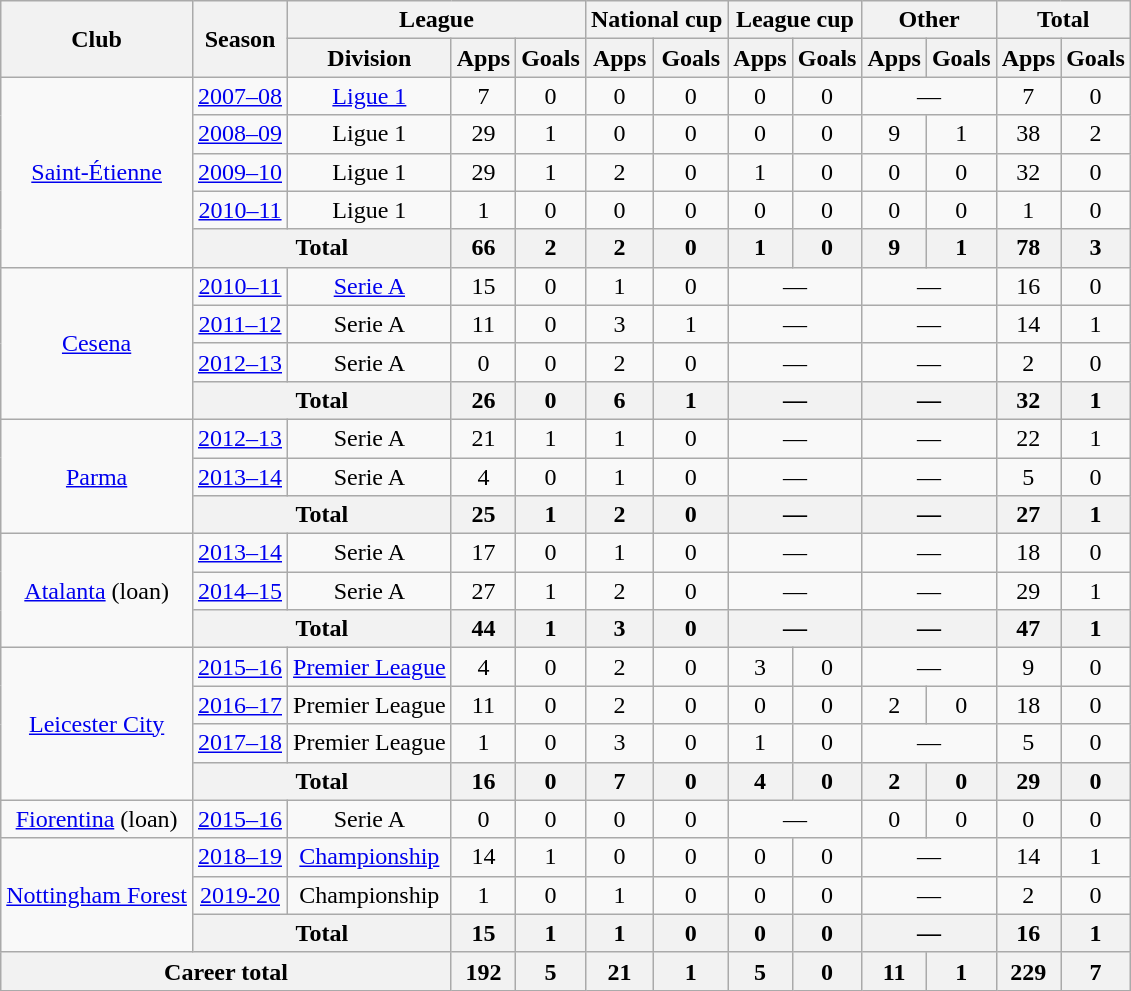<table class="wikitable" style="text-align:center">
<tr>
<th rowspan="2">Club</th>
<th rowspan="2">Season</th>
<th colspan="3">League</th>
<th colspan="2">National cup</th>
<th colspan="2">League cup</th>
<th colspan="2">Other</th>
<th colspan="2">Total</th>
</tr>
<tr>
<th>Division</th>
<th>Apps</th>
<th>Goals</th>
<th>Apps</th>
<th>Goals</th>
<th>Apps</th>
<th>Goals</th>
<th>Apps</th>
<th>Goals</th>
<th>Apps</th>
<th>Goals</th>
</tr>
<tr>
<td rowspan="5"><a href='#'>Saint-Étienne</a></td>
<td><a href='#'>2007–08</a></td>
<td><a href='#'>Ligue 1</a></td>
<td>7</td>
<td>0</td>
<td>0</td>
<td>0</td>
<td>0</td>
<td>0</td>
<td colspan="2">—</td>
<td>7</td>
<td>0</td>
</tr>
<tr>
<td><a href='#'>2008–09</a></td>
<td>Ligue 1</td>
<td>29</td>
<td>1</td>
<td>0</td>
<td>0</td>
<td>0</td>
<td>0</td>
<td>9</td>
<td>1</td>
<td>38</td>
<td>2</td>
</tr>
<tr>
<td><a href='#'>2009–10</a></td>
<td>Ligue 1</td>
<td>29</td>
<td>1</td>
<td>2</td>
<td>0</td>
<td>1</td>
<td>0</td>
<td>0</td>
<td>0</td>
<td>32</td>
<td>0</td>
</tr>
<tr>
<td><a href='#'>2010–11</a></td>
<td>Ligue 1</td>
<td>1</td>
<td>0</td>
<td>0</td>
<td>0</td>
<td>0</td>
<td>0</td>
<td>0</td>
<td>0</td>
<td>1</td>
<td>0</td>
</tr>
<tr>
<th colspan="2">Total</th>
<th>66</th>
<th>2</th>
<th>2</th>
<th>0</th>
<th>1</th>
<th>0</th>
<th>9</th>
<th>1</th>
<th>78</th>
<th>3</th>
</tr>
<tr>
<td rowspan="4"><a href='#'>Cesena</a></td>
<td><a href='#'>2010–11</a></td>
<td><a href='#'>Serie A</a></td>
<td>15</td>
<td>0</td>
<td>1</td>
<td>0</td>
<td colspan="2">—</td>
<td colspan="2">—</td>
<td>16</td>
<td>0</td>
</tr>
<tr>
<td><a href='#'>2011–12</a></td>
<td>Serie A</td>
<td>11</td>
<td>0</td>
<td>3</td>
<td>1</td>
<td colspan="2">—</td>
<td colspan="2">—</td>
<td>14</td>
<td>1</td>
</tr>
<tr>
<td><a href='#'>2012–13</a></td>
<td>Serie A</td>
<td>0</td>
<td>0</td>
<td>2</td>
<td>0</td>
<td colspan="2">—</td>
<td colspan="2">—</td>
<td>2</td>
<td>0</td>
</tr>
<tr>
<th colspan="2">Total</th>
<th>26</th>
<th>0</th>
<th>6</th>
<th>1</th>
<th colspan="2">—</th>
<th colspan="2">—</th>
<th>32</th>
<th>1</th>
</tr>
<tr>
<td rowspan="3"><a href='#'>Parma</a></td>
<td><a href='#'>2012–13</a></td>
<td>Serie A</td>
<td>21</td>
<td>1</td>
<td>1</td>
<td>0</td>
<td colspan="2">—</td>
<td colspan="2">—</td>
<td>22</td>
<td>1</td>
</tr>
<tr>
<td><a href='#'>2013–14</a></td>
<td>Serie A</td>
<td>4</td>
<td>0</td>
<td>1</td>
<td>0</td>
<td colspan="2">—</td>
<td colspan="2">—</td>
<td>5</td>
<td>0</td>
</tr>
<tr>
<th colspan="2">Total</th>
<th>25</th>
<th>1</th>
<th>2</th>
<th>0</th>
<th colspan="2">—</th>
<th colspan="2">—</th>
<th>27</th>
<th>1</th>
</tr>
<tr>
<td rowspan="3"><a href='#'>Atalanta</a> (loan)</td>
<td><a href='#'>2013–14</a></td>
<td>Serie A</td>
<td>17</td>
<td>0</td>
<td>1</td>
<td>0</td>
<td colspan="2">—</td>
<td colspan="2">—</td>
<td>18</td>
<td>0</td>
</tr>
<tr>
<td><a href='#'>2014–15</a></td>
<td>Serie A</td>
<td>27</td>
<td>1</td>
<td>2</td>
<td>0</td>
<td colspan="2">—</td>
<td colspan="2">—</td>
<td>29</td>
<td>1</td>
</tr>
<tr>
<th colspan="2">Total</th>
<th>44</th>
<th>1</th>
<th>3</th>
<th>0</th>
<th colspan="2">—</th>
<th colspan="2">—</th>
<th>47</th>
<th>1</th>
</tr>
<tr>
<td rowspan="4"><a href='#'>Leicester City</a></td>
<td><a href='#'>2015–16</a></td>
<td><a href='#'>Premier League</a></td>
<td>4</td>
<td>0</td>
<td>2</td>
<td>0</td>
<td>3</td>
<td>0</td>
<td colspan="2">—</td>
<td>9</td>
<td>0</td>
</tr>
<tr>
<td><a href='#'>2016–17</a></td>
<td>Premier League</td>
<td>11</td>
<td>0</td>
<td>2</td>
<td>0</td>
<td>0</td>
<td>0</td>
<td>2</td>
<td>0</td>
<td>18</td>
<td>0</td>
</tr>
<tr>
<td><a href='#'>2017–18</a></td>
<td>Premier League</td>
<td>1</td>
<td>0</td>
<td>3</td>
<td>0</td>
<td>1</td>
<td>0</td>
<td colspan="2">—</td>
<td>5</td>
<td>0</td>
</tr>
<tr>
<th colspan="2">Total</th>
<th>16</th>
<th>0</th>
<th>7</th>
<th>0</th>
<th>4</th>
<th>0</th>
<th>2</th>
<th>0</th>
<th>29</th>
<th>0</th>
</tr>
<tr>
<td><a href='#'>Fiorentina</a> (loan)</td>
<td><a href='#'>2015–16</a></td>
<td>Serie A</td>
<td>0</td>
<td>0</td>
<td>0</td>
<td>0</td>
<td colspan="2">—</td>
<td>0</td>
<td>0</td>
<td>0</td>
<td>0</td>
</tr>
<tr>
<td rowspan="3"><a href='#'>Nottingham Forest</a></td>
<td><a href='#'>2018–19</a></td>
<td><a href='#'>Championship</a></td>
<td>14</td>
<td>1</td>
<td>0</td>
<td>0</td>
<td>0</td>
<td>0</td>
<td colspan="2">—</td>
<td>14</td>
<td>1</td>
</tr>
<tr>
<td><a href='#'>2019-20</a></td>
<td>Championship</td>
<td>1</td>
<td>0</td>
<td>1</td>
<td>0</td>
<td>0</td>
<td>0</td>
<td colspan="2">—</td>
<td>2</td>
<td>0</td>
</tr>
<tr>
<th colspan="2">Total</th>
<th>15</th>
<th>1</th>
<th>1</th>
<th>0</th>
<th>0</th>
<th>0</th>
<th colspan="2">—</th>
<th>16</th>
<th>1</th>
</tr>
<tr>
<th colspan="3">Career total</th>
<th>192</th>
<th>5</th>
<th>21</th>
<th>1</th>
<th>5</th>
<th>0</th>
<th>11</th>
<th>1</th>
<th>229</th>
<th>7</th>
</tr>
</table>
